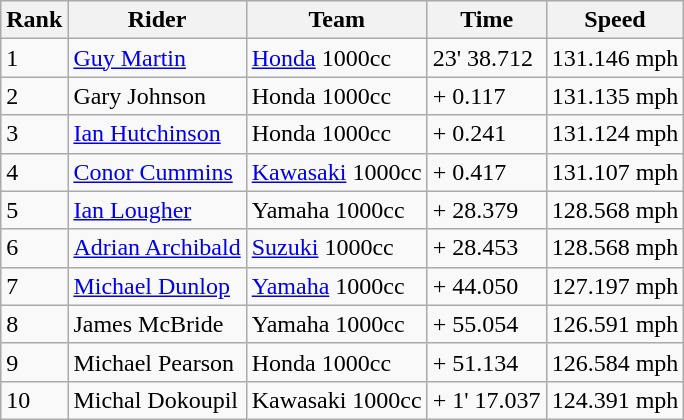<table class="wikitable">
<tr style="background:#efefef;">
<th>Rank</th>
<th>Rider</th>
<th>Team</th>
<th>Time</th>
<th>Speed</th>
</tr>
<tr>
<td>1</td>
<td> <a href='#'>Guy Martin</a></td>
<td><a href='#'>Honda</a> 1000cc</td>
<td>23' 38.712</td>
<td>131.146 mph</td>
</tr>
<tr>
<td>2</td>
<td> Gary Johnson</td>
<td>Honda 1000cc</td>
<td>+ 0.117</td>
<td>131.135 mph</td>
</tr>
<tr>
<td>3</td>
<td> <a href='#'>Ian Hutchinson</a></td>
<td>Honda 1000cc</td>
<td>+ 0.241</td>
<td>131.124 mph</td>
</tr>
<tr>
<td>4</td>
<td> <a href='#'>Conor Cummins</a></td>
<td><a href='#'>Kawasaki</a> 1000cc</td>
<td>+ 0.417</td>
<td>131.107 mph</td>
</tr>
<tr>
<td>5</td>
<td> <a href='#'>Ian Lougher</a></td>
<td>Yamaha 1000cc</td>
<td>+ 28.379</td>
<td>128.568 mph</td>
</tr>
<tr>
<td>6</td>
<td> <a href='#'>Adrian Archibald</a></td>
<td><a href='#'>Suzuki</a> 1000cc</td>
<td>+ 28.453</td>
<td>128.568 mph</td>
</tr>
<tr>
<td>7</td>
<td> <a href='#'>Michael Dunlop</a></td>
<td><a href='#'>Yamaha</a> 1000cc</td>
<td>+ 44.050</td>
<td>127.197 mph</td>
</tr>
<tr>
<td>8</td>
<td> James McBride</td>
<td>Yamaha 1000cc</td>
<td>+ 55.054</td>
<td>126.591 mph</td>
</tr>
<tr>
<td>9</td>
<td> Michael Pearson</td>
<td>Honda 1000cc</td>
<td>+ 51.134</td>
<td>126.584 mph</td>
</tr>
<tr>
<td>10</td>
<td> Michal Dokoupil</td>
<td>Kawasaki 1000cc</td>
<td>+ 1' 17.037</td>
<td>124.391 mph</td>
</tr>
</table>
